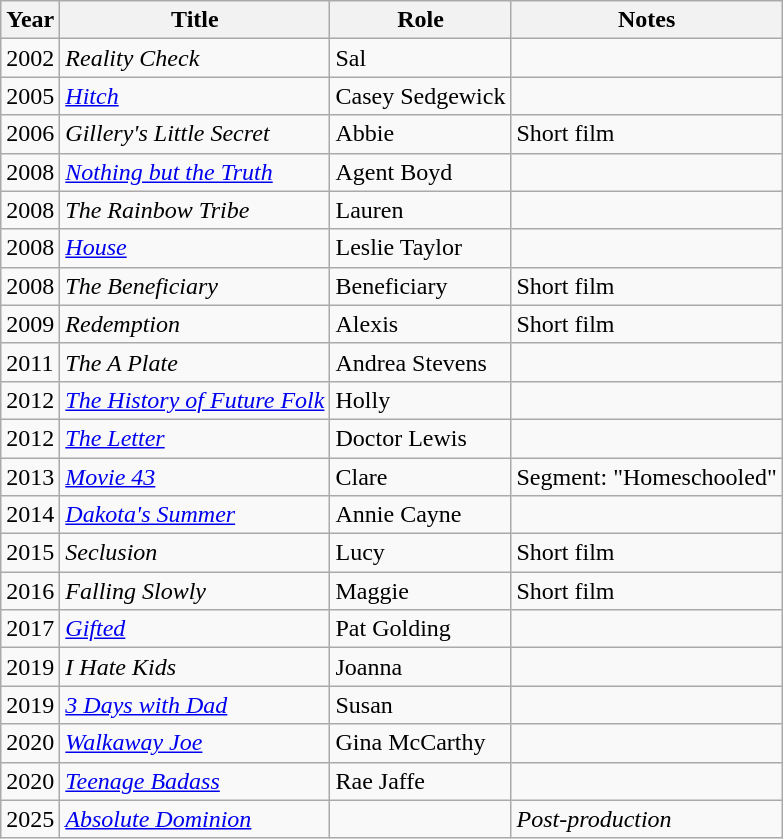<table class="wikitable sortable">
<tr>
<th>Year</th>
<th>Title</th>
<th>Role</th>
<th class="unsortable">Notes</th>
</tr>
<tr>
<td>2002</td>
<td><em>Reality Check</em></td>
<td>Sal</td>
<td></td>
</tr>
<tr>
<td>2005</td>
<td><em><a href='#'>Hitch</a></em></td>
<td>Casey Sedgewick</td>
<td></td>
</tr>
<tr>
<td>2006</td>
<td><em>Gillery's Little Secret</em></td>
<td>Abbie</td>
<td>Short film</td>
</tr>
<tr>
<td>2008</td>
<td><em><a href='#'>Nothing but the Truth</a></em></td>
<td>Agent Boyd</td>
<td></td>
</tr>
<tr>
<td>2008</td>
<td><em>The Rainbow Tribe</em></td>
<td>Lauren</td>
<td></td>
</tr>
<tr>
<td>2008</td>
<td><em><a href='#'>House</a></em></td>
<td>Leslie Taylor</td>
<td></td>
</tr>
<tr>
<td>2008</td>
<td><em>The Beneficiary</em></td>
<td>Beneficiary</td>
<td>Short film</td>
</tr>
<tr>
<td>2009</td>
<td><em>Redemption</em></td>
<td>Alexis</td>
<td>Short film</td>
</tr>
<tr>
<td>2011</td>
<td><em>The A Plate</em></td>
<td>Andrea Stevens</td>
<td></td>
</tr>
<tr>
<td>2012</td>
<td><em><a href='#'>The History of Future Folk</a></em></td>
<td>Holly</td>
<td></td>
</tr>
<tr>
<td>2012</td>
<td><em><a href='#'>The Letter</a></em></td>
<td>Doctor Lewis</td>
<td></td>
</tr>
<tr>
<td>2013</td>
<td><em><a href='#'>Movie 43</a></em></td>
<td>Clare</td>
<td>Segment: "Homeschooled"</td>
</tr>
<tr>
<td>2014</td>
<td><em><a href='#'>Dakota's Summer</a></em></td>
<td>Annie Cayne</td>
<td></td>
</tr>
<tr>
<td>2015</td>
<td><em>Seclusion</em></td>
<td>Lucy</td>
<td>Short film</td>
</tr>
<tr>
<td>2016</td>
<td><em>Falling Slowly</em></td>
<td>Maggie</td>
<td>Short film</td>
</tr>
<tr>
<td>2017</td>
<td><em><a href='#'>Gifted</a></em></td>
<td>Pat Golding</td>
<td></td>
</tr>
<tr>
<td>2019</td>
<td><em>I Hate Kids</em></td>
<td>Joanna</td>
<td></td>
</tr>
<tr>
<td>2019</td>
<td><em><a href='#'>3 Days with Dad</a></em></td>
<td>Susan</td>
<td></td>
</tr>
<tr>
<td>2020</td>
<td><em><a href='#'>Walkaway Joe</a></em></td>
<td>Gina McCarthy</td>
<td></td>
</tr>
<tr>
<td>2020</td>
<td><em><a href='#'>Teenage Badass</a></em></td>
<td>Rae Jaffe</td>
<td></td>
</tr>
<tr>
<td>2025</td>
<td><em><a href='#'>Absolute Dominion</a></em></td>
<td></td>
<td><em>Post-production</em></td>
</tr>
</table>
